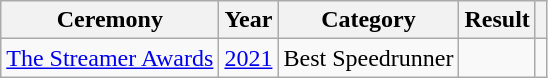<table class="wikitable" style="text-align:center;">
<tr>
<th>Ceremony</th>
<th>Year</th>
<th>Category</th>
<th>Result</th>
<th></th>
</tr>
<tr>
<td rowspan="1"><a href='#'>The Streamer Awards</a></td>
<td rowspan="1"><a href='#'>2021</a></td>
<td>Best Speedrunner</td>
<td></td>
<td></td>
</tr>
</table>
